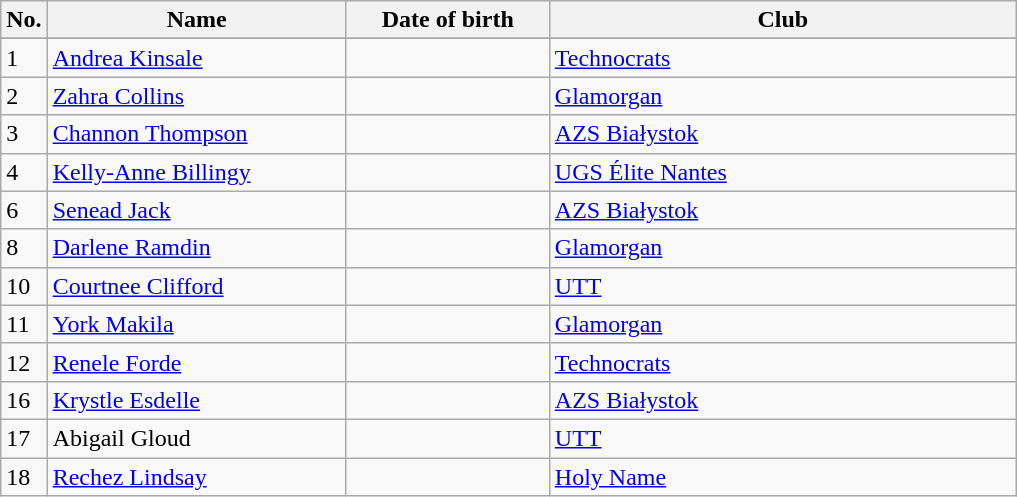<table class=wikitable sortable style=font-size:100%; text-align:center;>
<tr>
<th>No.</th>
<th style=width:12em>Name</th>
<th style=width:8em>Date of birth</th>
<th style=width:19em>Club</th>
</tr>
<tr>
</tr>
<tr ||>
</tr>
<tr>
<td>1</td>
<td><a href='#'>Andrea Kinsale</a></td>
<td></td>
<td><a href='#'>Technocrats</a></td>
</tr>
<tr>
<td>2</td>
<td><a href='#'>Zahra Collins</a></td>
<td></td>
<td><a href='#'>Glamorgan</a></td>
</tr>
<tr>
<td>3</td>
<td><a href='#'>Channon Thompson</a></td>
<td></td>
<td><a href='#'>AZS Białystok</a></td>
</tr>
<tr>
<td>4</td>
<td><a href='#'>Kelly-Anne Billingy</a></td>
<td></td>
<td><a href='#'>UGS Élite Nantes</a></td>
</tr>
<tr>
<td>6</td>
<td><a href='#'>Senead Jack</a></td>
<td></td>
<td><a href='#'>AZS Białystok</a></td>
</tr>
<tr>
<td>8</td>
<td><a href='#'>Darlene Ramdin</a></td>
<td></td>
<td><a href='#'>Glamorgan</a></td>
</tr>
<tr>
<td>10</td>
<td><a href='#'>Courtnee Clifford</a></td>
<td></td>
<td><a href='#'>UTT</a></td>
</tr>
<tr>
<td>11</td>
<td><a href='#'>York Makila</a></td>
<td></td>
<td><a href='#'>Glamorgan</a></td>
</tr>
<tr>
<td>12</td>
<td><a href='#'>Renele Forde</a></td>
<td></td>
<td><a href='#'>Technocrats</a></td>
</tr>
<tr>
<td>16</td>
<td><a href='#'>Krystle Esdelle </a></td>
<td></td>
<td><a href='#'>AZS Białystok</a></td>
</tr>
<tr>
<td>17</td>
<td>Abigail Gloud</td>
<td></td>
<td><a href='#'>UTT</a></td>
</tr>
<tr>
<td>18</td>
<td><a href='#'>Rechez Lindsay</a></td>
<td></td>
<td><a href='#'>Holy Name</a></td>
</tr>
</table>
